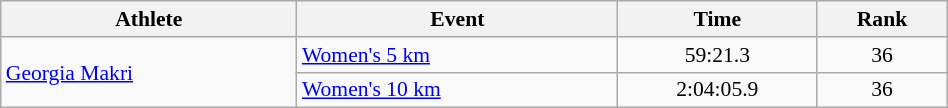<table class="wikitable" style="text-align:center; font-size:90%; width:50%;">
<tr>
<th>Athlete</th>
<th>Event</th>
<th>Time</th>
<th>Rank</th>
</tr>
<tr>
<td align=left rowspan=2><a href='#'>Georgia Makri</a></td>
<td align=left><a href='#'>Women's 5 km</a></td>
<td>59:21.3</td>
<td>36</td>
</tr>
<tr>
<td align=left><a href='#'>Women's 10 km</a></td>
<td>2:04:05.9</td>
<td>36</td>
</tr>
</table>
